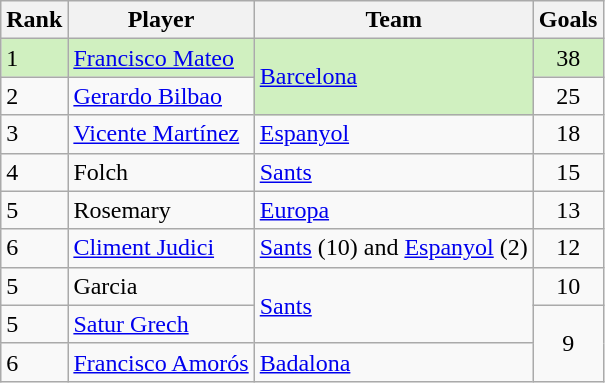<table class="wikitable">
<tr>
<th>Rank</th>
<th>Player</th>
<th>Team</th>
<th>Goals</th>
</tr>
<tr bgcolor="D0F0C0">
<td>1</td>
<td><a href='#'>Francisco Mateo</a></td>
<td rowspan=2><a href='#'>Barcelona</a></td>
<td align="center">38</td>
</tr>
<tr>
<td>2</td>
<td><a href='#'>Gerardo Bilbao</a></td>
<td align="center">25</td>
</tr>
<tr>
<td>3</td>
<td><a href='#'>Vicente Martínez</a></td>
<td><a href='#'>Espanyol</a></td>
<td align="center">18</td>
</tr>
<tr>
<td>4</td>
<td>Folch</td>
<td><a href='#'>Sants</a></td>
<td align="center">15</td>
</tr>
<tr>
<td>5</td>
<td>Rosemary</td>
<td><a href='#'>Europa</a></td>
<td align="center">13</td>
</tr>
<tr>
<td>6</td>
<td><a href='#'>Climent Judici</a></td>
<td><a href='#'>Sants</a> (10) and <a href='#'>Espanyol</a> (2)</td>
<td align="center">12</td>
</tr>
<tr>
<td>5</td>
<td>Garcia</td>
<td rowspan=2><a href='#'>Sants</a></td>
<td align="center">10</td>
</tr>
<tr>
<td>5</td>
<td><a href='#'>Satur Grech</a></td>
<td align="center" rowspan=2>9</td>
</tr>
<tr>
<td>6</td>
<td><a href='#'>Francisco Amorós</a></td>
<td><a href='#'>Badalona</a></td>
</tr>
</table>
